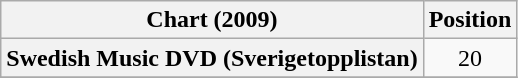<table class="wikitable sortable plainrowheaders" style="text-align:center">
<tr>
<th scope="col">Chart (2009)</th>
<th scope="col">Position</th>
</tr>
<tr>
<th scope="row">Swedish Music DVD (Sverigetopplistan)</th>
<td>20</td>
</tr>
<tr>
</tr>
</table>
